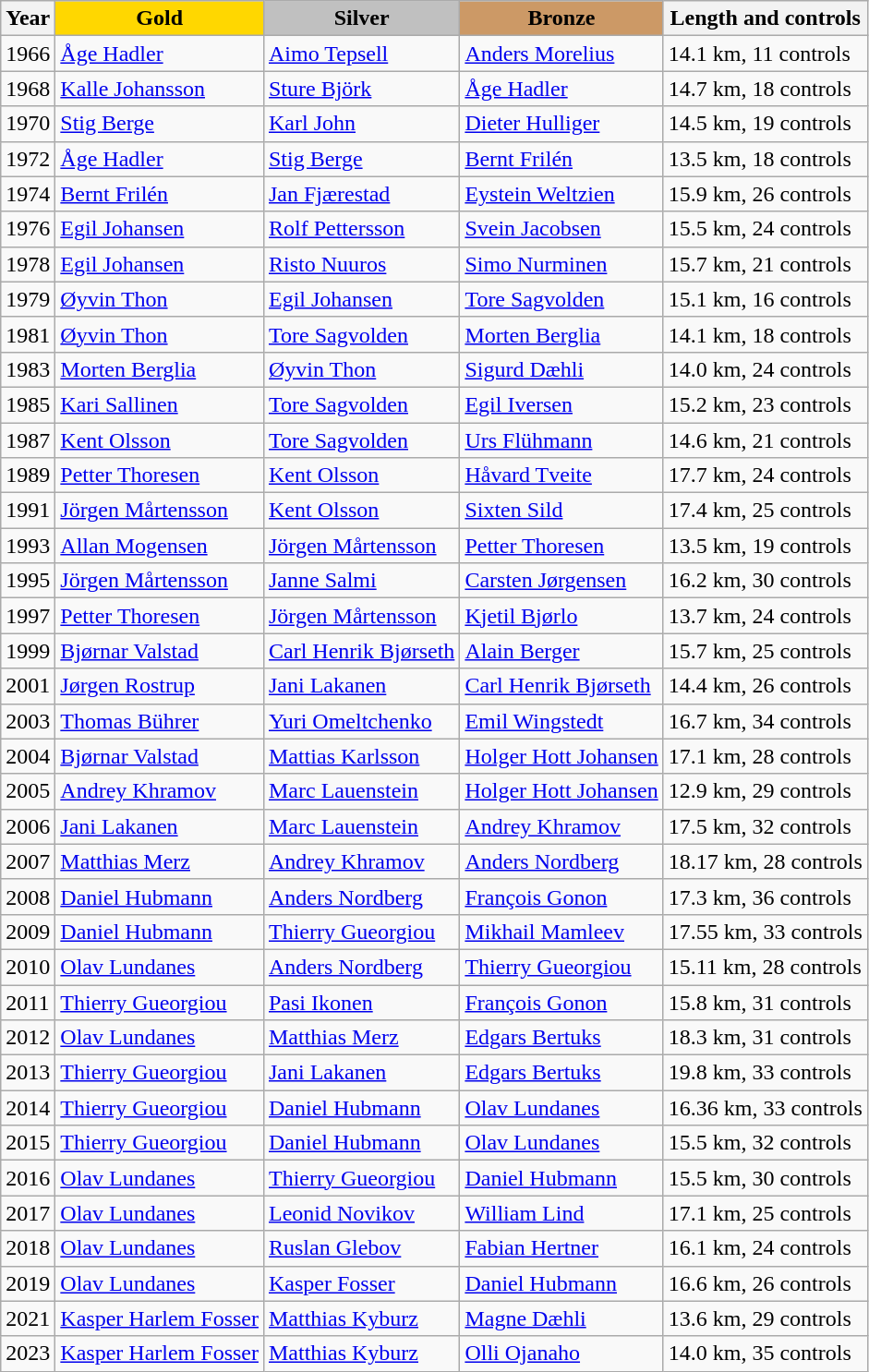<table class="wikitable">
<tr>
<th>Year</th>
<th style=background-color:gold>Gold</th>
<th style=background-color:silver>Silver</th>
<th style=background-color:#c96>Bronze</th>
<th>Length and controls</th>
</tr>
<tr>
<td>1966</td>
<td> <a href='#'>Åge Hadler</a></td>
<td> <a href='#'>Aimo Tepsell</a></td>
<td> <a href='#'>Anders Morelius</a></td>
<td>14.1 km, 11 controls</td>
</tr>
<tr>
<td>1968</td>
<td> <a href='#'>Kalle Johansson</a></td>
<td> <a href='#'>Sture Björk</a></td>
<td> <a href='#'>Åge Hadler</a></td>
<td>14.7 km, 18 controls</td>
</tr>
<tr>
<td>1970</td>
<td> <a href='#'>Stig Berge</a></td>
<td> <a href='#'>Karl John</a></td>
<td> <a href='#'>Dieter Hulliger</a></td>
<td>14.5 km, 19 controls</td>
</tr>
<tr>
<td>1972</td>
<td> <a href='#'>Åge Hadler</a></td>
<td> <a href='#'>Stig Berge</a></td>
<td> <a href='#'>Bernt Frilén</a></td>
<td>13.5 km, 18 controls</td>
</tr>
<tr>
<td>1974</td>
<td> <a href='#'>Bernt Frilén</a></td>
<td> <a href='#'>Jan Fjærestad</a></td>
<td> <a href='#'>Eystein Weltzien</a></td>
<td>15.9 km, 26 controls</td>
</tr>
<tr>
<td>1976</td>
<td> <a href='#'>Egil Johansen</a></td>
<td> <a href='#'>Rolf Pettersson</a></td>
<td> <a href='#'>Svein Jacobsen</a></td>
<td>15.5 km, 24 controls</td>
</tr>
<tr>
<td>1978</td>
<td> <a href='#'>Egil Johansen</a></td>
<td> <a href='#'>Risto Nuuros</a></td>
<td> <a href='#'>Simo Nurminen</a></td>
<td>15.7 km, 21 controls</td>
</tr>
<tr>
<td>1979</td>
<td> <a href='#'>Øyvin Thon</a></td>
<td> <a href='#'>Egil Johansen</a></td>
<td> <a href='#'>Tore Sagvolden</a></td>
<td>15.1 km, 16 controls</td>
</tr>
<tr>
<td>1981</td>
<td> <a href='#'>Øyvin Thon</a></td>
<td> <a href='#'>Tore Sagvolden</a></td>
<td> <a href='#'>Morten Berglia</a></td>
<td>14.1 km, 18 controls</td>
</tr>
<tr>
<td>1983</td>
<td> <a href='#'>Morten Berglia</a></td>
<td> <a href='#'>Øyvin Thon</a></td>
<td> <a href='#'>Sigurd Dæhli</a></td>
<td>14.0 km, 24 controls</td>
</tr>
<tr>
<td>1985</td>
<td> <a href='#'>Kari Sallinen</a></td>
<td> <a href='#'>Tore Sagvolden</a></td>
<td> <a href='#'>Egil Iversen</a></td>
<td>15.2 km, 23 controls</td>
</tr>
<tr>
<td>1987</td>
<td> <a href='#'>Kent Olsson</a></td>
<td> <a href='#'>Tore Sagvolden</a></td>
<td> <a href='#'>Urs Flühmann</a></td>
<td>14.6 km, 21 controls</td>
</tr>
<tr>
<td>1989</td>
<td> <a href='#'>Petter Thoresen</a></td>
<td> <a href='#'>Kent Olsson</a></td>
<td> <a href='#'>Håvard Tveite</a></td>
<td>17.7 km, 24 controls</td>
</tr>
<tr>
<td>1991</td>
<td> <a href='#'>Jörgen Mårtensson</a></td>
<td> <a href='#'>Kent Olsson</a></td>
<td> <a href='#'>Sixten Sild</a></td>
<td>17.4 km, 25 controls</td>
</tr>
<tr>
<td>1993</td>
<td> <a href='#'>Allan Mogensen</a></td>
<td> <a href='#'>Jörgen Mårtensson</a></td>
<td> <a href='#'>Petter Thoresen</a></td>
<td>13.5 km, 19 controls</td>
</tr>
<tr>
<td>1995</td>
<td> <a href='#'>Jörgen Mårtensson</a></td>
<td> <a href='#'>Janne Salmi</a></td>
<td> <a href='#'>Carsten Jørgensen</a></td>
<td>16.2 km, 30 controls</td>
</tr>
<tr>
<td>1997</td>
<td> <a href='#'>Petter Thoresen</a></td>
<td> <a href='#'>Jörgen Mårtensson</a></td>
<td> <a href='#'>Kjetil Bjørlo</a></td>
<td>13.7 km, 24 controls</td>
</tr>
<tr>
<td>1999</td>
<td> <a href='#'>Bjørnar Valstad</a></td>
<td> <a href='#'>Carl Henrik Bjørseth</a></td>
<td> <a href='#'>Alain Berger</a></td>
<td>15.7 km, 25 controls</td>
</tr>
<tr>
<td>2001</td>
<td> <a href='#'>Jørgen Rostrup</a></td>
<td> <a href='#'>Jani Lakanen</a></td>
<td> <a href='#'>Carl Henrik Bjørseth</a></td>
<td>14.4 km, 26 controls</td>
</tr>
<tr>
<td>2003</td>
<td> <a href='#'>Thomas Bührer</a></td>
<td> <a href='#'>Yuri Omeltchenko</a></td>
<td> <a href='#'>Emil Wingstedt</a></td>
<td>16.7 km, 34 controls</td>
</tr>
<tr>
<td>2004</td>
<td> <a href='#'>Bjørnar Valstad</a></td>
<td> <a href='#'>Mattias Karlsson</a></td>
<td> <a href='#'>Holger Hott Johansen</a></td>
<td>17.1 km, 28 controls</td>
</tr>
<tr>
<td>2005</td>
<td> <a href='#'>Andrey Khramov</a></td>
<td> <a href='#'>Marc Lauenstein</a></td>
<td> <a href='#'>Holger Hott Johansen</a></td>
<td>12.9 km, 29 controls</td>
</tr>
<tr>
<td>2006</td>
<td> <a href='#'>Jani Lakanen</a></td>
<td> <a href='#'>Marc Lauenstein</a></td>
<td> <a href='#'>Andrey Khramov</a></td>
<td>17.5 km, 32 controls</td>
</tr>
<tr>
<td>2007</td>
<td> <a href='#'>Matthias Merz</a></td>
<td> <a href='#'>Andrey Khramov</a></td>
<td> <a href='#'>Anders Nordberg</a></td>
<td>18.17 km, 28 controls</td>
</tr>
<tr>
<td>2008</td>
<td> <a href='#'>Daniel Hubmann</a></td>
<td> <a href='#'>Anders Nordberg</a></td>
<td> <a href='#'>François Gonon</a></td>
<td>17.3 km, 36 controls</td>
</tr>
<tr>
<td>2009</td>
<td> <a href='#'>Daniel Hubmann</a></td>
<td> <a href='#'>Thierry Gueorgiou</a></td>
<td> <a href='#'>Mikhail Mamleev</a></td>
<td>17.55 km, 33 controls</td>
</tr>
<tr>
<td>2010</td>
<td> <a href='#'>Olav Lundanes</a></td>
<td> <a href='#'>Anders Nordberg</a></td>
<td> <a href='#'>Thierry Gueorgiou</a></td>
<td>15.11 km, 28 controls</td>
</tr>
<tr>
<td>2011</td>
<td> <a href='#'>Thierry Gueorgiou</a></td>
<td> <a href='#'>Pasi Ikonen</a></td>
<td> <a href='#'>François Gonon</a></td>
<td>15.8 km, 31 controls</td>
</tr>
<tr>
<td>2012</td>
<td> <a href='#'>Olav Lundanes</a></td>
<td> <a href='#'>Matthias Merz</a></td>
<td> <a href='#'>Edgars Bertuks</a></td>
<td>18.3 km, 31 controls</td>
</tr>
<tr>
<td>2013</td>
<td> <a href='#'>Thierry Gueorgiou</a></td>
<td> <a href='#'>Jani Lakanen</a></td>
<td> <a href='#'>Edgars Bertuks</a></td>
<td>19.8 km, 33 controls</td>
</tr>
<tr>
<td>2014</td>
<td> <a href='#'>Thierry Gueorgiou</a></td>
<td> <a href='#'>Daniel Hubmann</a></td>
<td> <a href='#'>Olav Lundanes</a></td>
<td>16.36 km, 33 controls</td>
</tr>
<tr>
<td>2015</td>
<td> <a href='#'>Thierry Gueorgiou</a></td>
<td> <a href='#'>Daniel Hubmann</a></td>
<td> <a href='#'>Olav Lundanes</a></td>
<td>15.5 km, 32 controls</td>
</tr>
<tr>
<td>2016</td>
<td> <a href='#'>Olav Lundanes</a></td>
<td> <a href='#'>Thierry Gueorgiou</a></td>
<td> <a href='#'>Daniel Hubmann</a></td>
<td>15.5 km, 30 controls</td>
</tr>
<tr>
<td>2017</td>
<td> <a href='#'>Olav Lundanes</a></td>
<td> <a href='#'>Leonid Novikov</a></td>
<td> <a href='#'>William Lind</a></td>
<td>17.1 km, 25 controls</td>
</tr>
<tr>
<td>2018</td>
<td> <a href='#'>Olav Lundanes</a></td>
<td> <a href='#'>Ruslan Glebov</a></td>
<td> <a href='#'>Fabian Hertner</a></td>
<td>16.1 km, 24 controls</td>
</tr>
<tr>
<td>2019</td>
<td> <a href='#'>Olav Lundanes</a></td>
<td> <a href='#'>Kasper Fosser</a></td>
<td> <a href='#'>Daniel Hubmann</a></td>
<td>16.6 km, 26 controls</td>
</tr>
<tr>
<td>2021</td>
<td> <a href='#'>Kasper Harlem Fosser</a></td>
<td> <a href='#'>Matthias Kyburz</a></td>
<td> <a href='#'>Magne Dæhli</a></td>
<td>13.6 km, 29 controls</td>
</tr>
<tr>
<td>2023</td>
<td> <a href='#'>Kasper Harlem Fosser</a></td>
<td> <a href='#'>Matthias Kyburz</a></td>
<td> <a href='#'>Olli Ojanaho</a></td>
<td>14.0 km, 35 controls</td>
</tr>
</table>
